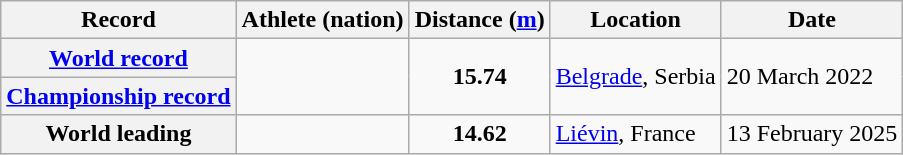<table class="wikitable">
<tr>
<th scope="col">Record</th>
<th scope="col">Athlete (nation)</th>
<th scope="col">Distance (<a href='#'>m</a>)</th>
<th scope="col">Location</th>
<th scope="col">Date</th>
</tr>
<tr>
<th scope="row"><a href='#'>World record</a></th>
<td rowspan="2"></td>
<td rowspan="2" align="center"><strong>15.74</strong></td>
<td rowspan="2"><a href='#'>Belgrade</a>, Serbia</td>
<td rowspan="2">20 March 2022</td>
</tr>
<tr>
<th scope="row"><a href='#'>Championship record</a></th>
</tr>
<tr>
<th scope="row">World leading</th>
<td></td>
<td align="center"><strong>14.62</strong></td>
<td><a href='#'>Liévin</a>, France</td>
<td>13 February 2025</td>
</tr>
</table>
